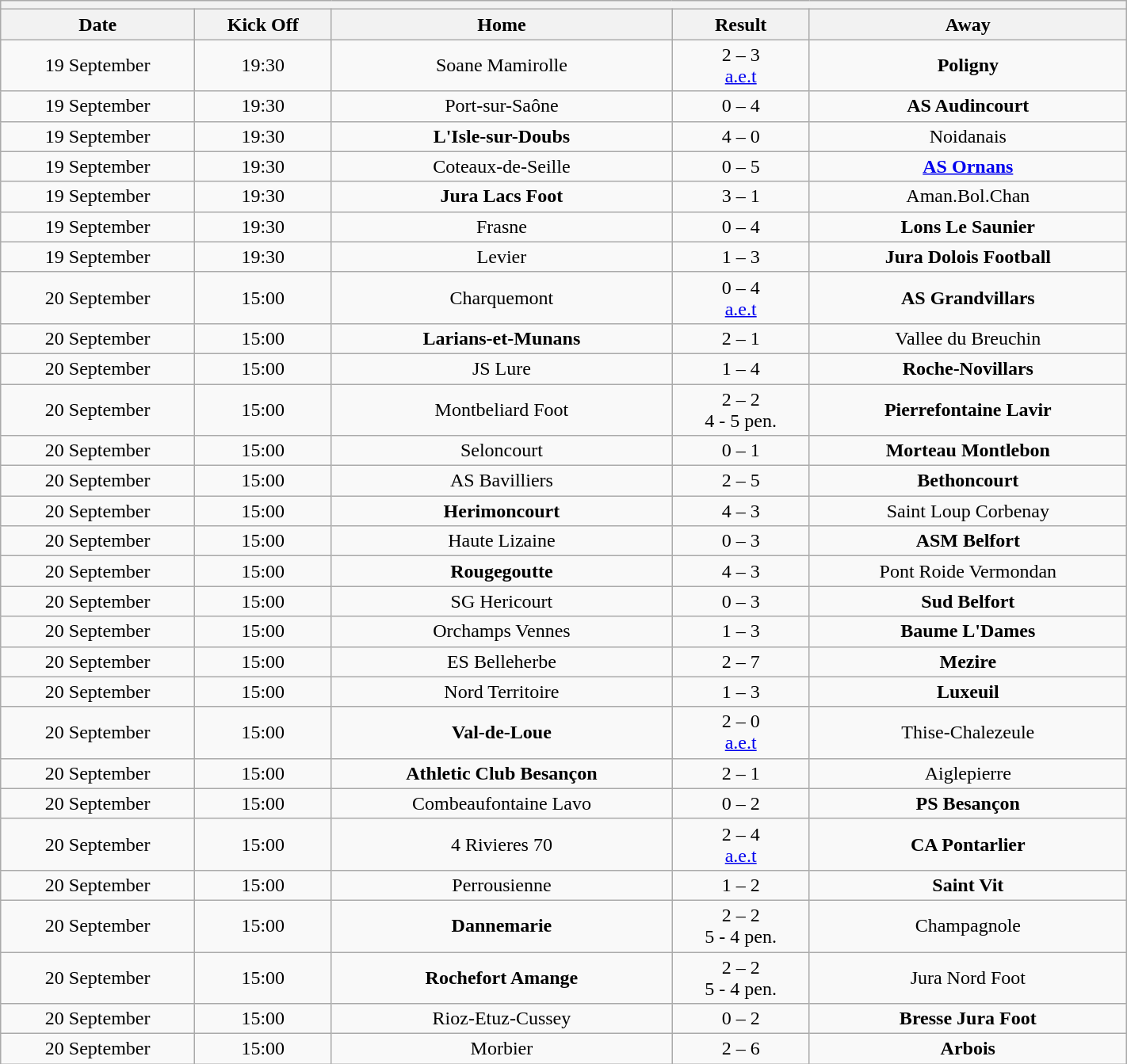<table class="wikitable collapsible collapsed" style="font-size: 100%; margin:0px;" width="75%">
<tr>
<th colspan="7" style="text-align:left;"></th>
</tr>
<tr>
<th><strong>Date</strong></th>
<th><strong>Kick Off</strong></th>
<th><strong>Home</strong></th>
<th><strong>Result</strong></th>
<th><strong>Away</strong></th>
</tr>
<tr>
<td align=center>19 September</td>
<td align=center>19:30</td>
<td align=center>Soane Mamirolle</td>
<td align=center>2 – 3 <br> <a href='#'>a.e.t</a></td>
<td align=center><strong>Poligny</strong></td>
</tr>
<tr>
<td align=center>19 September</td>
<td align=center>19:30</td>
<td align=center>Port-sur-Saône</td>
<td align=center>0 – 4</td>
<td align=center><strong>AS Audincourt</strong></td>
</tr>
<tr>
<td align=center>19 September</td>
<td align=center>19:30</td>
<td align=center><strong>L'Isle-sur-Doubs</strong></td>
<td align=center>4 – 0</td>
<td align=center>Noidanais</td>
</tr>
<tr>
<td align=center>19 September</td>
<td align=center>19:30</td>
<td align=center>Coteaux-de-Seille</td>
<td align=center>0 – 5</td>
<td align=center><strong><a href='#'>AS Ornans</a></strong></td>
</tr>
<tr>
<td align=center>19 September</td>
<td align=center>19:30</td>
<td align=center><strong>Jura Lacs Foot</strong></td>
<td align=center>3 – 1</td>
<td align=center>Aman.Bol.Chan</td>
</tr>
<tr>
<td align=center>19 September</td>
<td align=center>19:30</td>
<td align=center>Frasne</td>
<td align=center>0 – 4</td>
<td align=center><strong>Lons Le Saunier</strong></td>
</tr>
<tr>
<td align=center>19 September</td>
<td align=center>19:30</td>
<td align=center>Levier</td>
<td align=center>1 – 3</td>
<td align=center><strong>Jura Dolois Football</strong></td>
</tr>
<tr>
<td align=center>20 September</td>
<td align=center>15:00</td>
<td align=center>Charquemont</td>
<td align=center>0 – 4 <br> <a href='#'>a.e.t</a></td>
<td align=center><strong>AS Grandvillars</strong></td>
</tr>
<tr>
<td align=center>20 September</td>
<td align=center>15:00</td>
<td align=center><strong>Larians-et-Munans</strong></td>
<td align=center>2 – 1</td>
<td align=center>Vallee du Breuchin</td>
</tr>
<tr>
<td align=center>20 September</td>
<td align=center>15:00</td>
<td align=center>JS Lure</td>
<td align=center>1 – 4</td>
<td align=center><strong>Roche-Novillars</strong></td>
</tr>
<tr>
<td align=center>20 September</td>
<td align=center>15:00</td>
<td align=center>Montbeliard Foot</td>
<td align=center>2 – 2 <br> 4 - 5 pen.</td>
<td align=center><strong>Pierrefontaine Lavir</strong></td>
</tr>
<tr>
<td align=center>20 September</td>
<td align=center>15:00</td>
<td align=center>Seloncourt</td>
<td align=center>0 – 1</td>
<td align=center><strong>Morteau Montlebon</strong></td>
</tr>
<tr>
<td align=center>20 September</td>
<td align=center>15:00</td>
<td align=center>AS Bavilliers</td>
<td align=center>2 – 5</td>
<td align=center><strong>Bethoncourt</strong></td>
</tr>
<tr>
<td align=center>20 September</td>
<td align=center>15:00</td>
<td align=center><strong>Herimoncourt</strong></td>
<td align=center>4 – 3</td>
<td align=center>Saint Loup Corbenay</td>
</tr>
<tr>
<td align=center>20 September</td>
<td align=center>15:00</td>
<td align=center>Haute Lizaine</td>
<td align=center>0 – 3</td>
<td align=center><strong>ASM Belfort</strong></td>
</tr>
<tr>
<td align=center>20 September</td>
<td align=center>15:00</td>
<td align=center><strong>Rougegoutte</strong></td>
<td align=center>4 – 3</td>
<td align=center>Pont Roide Vermondan</td>
</tr>
<tr>
<td align=center>20 September</td>
<td align=center>15:00</td>
<td align=center>SG Hericourt</td>
<td align=center>0 – 3</td>
<td align=center><strong>Sud Belfort</strong></td>
</tr>
<tr>
<td align=center>20 September</td>
<td align=center>15:00</td>
<td align=center>Orchamps Vennes</td>
<td align=center>1 – 3</td>
<td align=center><strong>Baume L'Dames</strong></td>
</tr>
<tr>
<td align=center>20 September</td>
<td align=center>15:00</td>
<td align=center>ES Belleherbe</td>
<td align=center>2 – 7</td>
<td align=center><strong>Mezire</strong></td>
</tr>
<tr>
<td align=center>20 September</td>
<td align=center>15:00</td>
<td align=center>Nord Territoire</td>
<td align=center>1 – 3</td>
<td align=center><strong>Luxeuil</strong></td>
</tr>
<tr>
<td align=center>20 September</td>
<td align=center>15:00</td>
<td align=center><strong>Val-de-Loue</strong></td>
<td align=center>2 – 0 <br> <a href='#'>a.e.t</a></td>
<td align=center>Thise-Chalezeule</td>
</tr>
<tr>
<td align=center>20 September</td>
<td align=center>15:00</td>
<td align=center><strong>Athletic Club Besançon</strong></td>
<td align=center>2 – 1</td>
<td align=center>Aiglepierre</td>
</tr>
<tr>
<td align=center>20 September</td>
<td align=center>15:00</td>
<td align=center>Combeaufontaine Lavo</td>
<td align=center>0 – 2</td>
<td align=center><strong>PS Besançon</strong></td>
</tr>
<tr>
<td align=center>20 September</td>
<td align=center>15:00</td>
<td align=center>4 Rivieres 70</td>
<td align=center>2 – 4 <br> <a href='#'>a.e.t</a></td>
<td align=center><strong>CA Pontarlier</strong></td>
</tr>
<tr>
<td align=center>20 September</td>
<td align=center>15:00</td>
<td align=center>Perrousienne</td>
<td align=center>1 – 2</td>
<td align=center><strong>Saint Vit</strong></td>
</tr>
<tr>
<td align=center>20 September</td>
<td align=center>15:00</td>
<td align=center><strong>Dannemarie</strong></td>
<td align=center>2 – 2 <br> 5 - 4 pen.</td>
<td align=center>Champagnole</td>
</tr>
<tr>
<td align=center>20 September</td>
<td align=center>15:00</td>
<td align=center><strong>Rochefort Amange</strong></td>
<td align=center>2 – 2 <br> 5 - 4 pen.</td>
<td align=center>Jura Nord Foot</td>
</tr>
<tr>
<td align=center>20 September</td>
<td align=center>15:00</td>
<td align=center>Rioz-Etuz-Cussey</td>
<td align=center>0 – 2</td>
<td align=center><strong>Bresse Jura Foot</strong></td>
</tr>
<tr>
<td align=center>20 September</td>
<td align=center>15:00</td>
<td align=center>Morbier</td>
<td align=center>2 – 6</td>
<td align=center><strong>Arbois</strong></td>
</tr>
</table>
